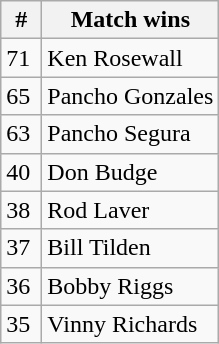<table class=wikitable style="display:inline-table;">
<tr>
<th width=20>#</th>
<th>Match wins</th>
</tr>
<tr>
<td>71</td>
<td> Ken Rosewall</td>
</tr>
<tr>
<td>65</td>
<td> Pancho Gonzales</td>
</tr>
<tr>
<td>63</td>
<td> Pancho Segura</td>
</tr>
<tr>
<td>40</td>
<td> Don Budge</td>
</tr>
<tr>
<td>38</td>
<td> Rod Laver</td>
</tr>
<tr>
<td>37</td>
<td> Bill Tilden</td>
</tr>
<tr>
<td>36</td>
<td> Bobby Riggs</td>
</tr>
<tr>
<td>35</td>
<td> Vinny Richards</td>
</tr>
</table>
